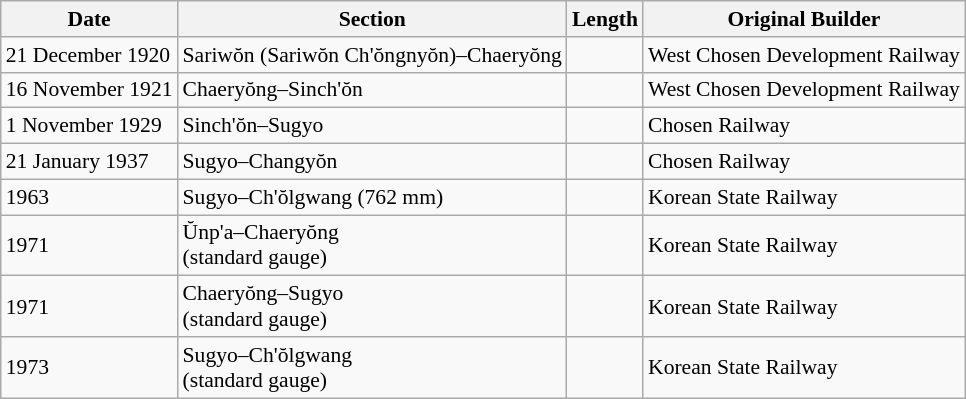<table class="wikitable" style="font-size:90%;">
<tr>
<th>Date</th>
<th>Section</th>
<th>Length</th>
<th>Original Builder</th>
</tr>
<tr>
<td>21 December 1920</td>
<td>Sariwŏn (Sariwŏn Ch'ŏngnyŏn)–Chaeryŏng</td>
<td></td>
<td>West Chosen Development Railway</td>
</tr>
<tr>
<td>16 November 1921</td>
<td>Chaeryŏng–Sinch'ŏn</td>
<td></td>
<td>West Chosen Development Railway</td>
</tr>
<tr>
<td>1 November 1929</td>
<td>Sinch'ŏn–Sugyo</td>
<td></td>
<td>Chosen Railway</td>
</tr>
<tr>
<td>21 January 1937</td>
<td>Sugyo–Changyŏn</td>
<td></td>
<td>Chosen Railway</td>
</tr>
<tr>
<td>1963</td>
<td>Sugyo–Ch'ŏlgwang (762 mm)</td>
<td></td>
<td>Korean State Railway</td>
</tr>
<tr>
<td>1971</td>
<td>Ŭnp'a–Chaeryŏng<br>(standard gauge)</td>
<td></td>
<td>Korean State Railway</td>
</tr>
<tr>
<td>1971</td>
<td>Chaeryŏng–Sugyo<br>(standard gauge)</td>
<td></td>
<td>Korean State Railway</td>
</tr>
<tr>
<td>1973</td>
<td>Sugyo–Ch'ŏlgwang<br>(standard gauge)</td>
<td></td>
<td>Korean State Railway</td>
</tr>
</table>
